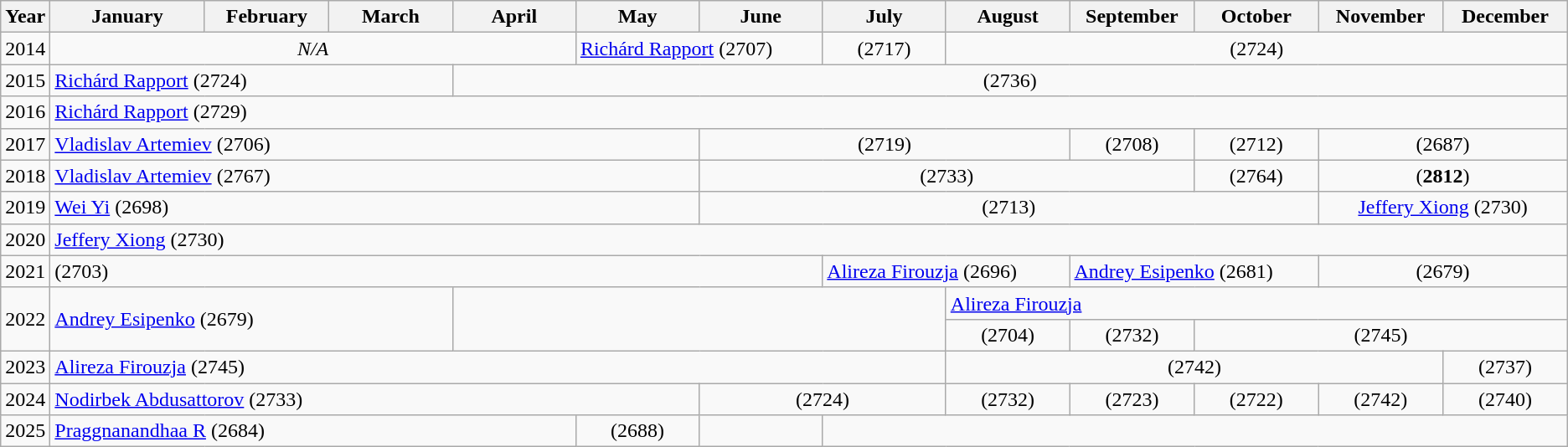<table class="wikitable center" style="text-align:center">
<tr>
<th>Year</th>
<th style="width:10%">January</th>
<th style="width:8%">February</th>
<th style="width:8%">March</th>
<th style="width:8%">April</th>
<th style="width:8%">May</th>
<th style="width:8%">June</th>
<th style="width:8%">July</th>
<th style="width:8%">August</th>
<th style="width:8%">September</th>
<th style="width:8%">October</th>
<th style="width:8%">November</th>
<th style="width:8%">December</th>
</tr>
<tr>
<td>2014</td>
<td colspan=4><em>N/A</em></td>
<td colspan=2 align=left> <a href='#'>Richárd Rapport</a> (2707)</td>
<td>(2717)</td>
<td colspan=5>(2724)</td>
</tr>
<tr>
<td>2015</td>
<td colspan=3 align=left> <a href='#'>Richárd Rapport</a> (2724)</td>
<td colspan=9>(2736)</td>
</tr>
<tr>
<td>2016</td>
<td colspan=12 align=left> <a href='#'>Richárd Rapport</a> (2729)</td>
</tr>
<tr>
<td>2017</td>
<td colspan=5 align=left> <a href='#'>Vladislav Artemiev</a> (2706)</td>
<td colspan=3>(2719)</td>
<td>(2708)</td>
<td>(2712)</td>
<td colspan=2>(2687)</td>
</tr>
<tr>
<td>2018</td>
<td colspan=5 align=left> <a href='#'>Vladislav Artemiev</a> (2767)</td>
<td colspan=4>(2733)</td>
<td>(2764)</td>
<td colspan=2>(<strong>2812</strong>)</td>
</tr>
<tr>
<td>2019</td>
<td colspan=5 align=left> <a href='#'>Wei Yi</a> (2698)</td>
<td colspan=5>(2713)</td>
<td colspan=2> <a href='#'>Jeffery Xiong</a> (2730)</td>
</tr>
<tr>
<td>2020</td>
<td colspan=12 align=left> <a href='#'>Jeffery Xiong</a> (2730)</td>
</tr>
<tr>
<td>2021</td>
<td colspan=6 align=left> (2703)</td>
<td colspan=2 align=left> <a href='#'>Alireza Firouzja</a> (2696)</td>
<td colspan=2 align=left> <a href='#'>Andrey Esipenko</a> (2681)</td>
<td colspan=2>(2679)</td>
</tr>
<tr>
<td rowspan=2>2022</td>
<td colspan=3 align=left rowspan=2> <a href='#'>Andrey Esipenko</a> (2679)</td>
<td colspan=4 align=left rowspan=2></td>
<td colspan=6 align=left> <a href='#'>Alireza Firouzja</a></td>
</tr>
<tr>
<td>(2704)</td>
<td>(2732)</td>
<td colspan=4>(2745)</td>
</tr>
<tr>
<td>2023</td>
<td colspan=7 align=left> <a href='#'>Alireza Firouzja</a> (2745)</td>
<td colspan=4>(2742)</td>
<td>(2737)</td>
</tr>
<tr>
<td>2024</td>
<td colspan=5 align=left> <a href='#'>Nodirbek Abdusattorov</a> (2733)</td>
<td colspan=2>(2724)</td>
<td>(2732)</td>
<td>(2723)</td>
<td>(2722)</td>
<td>(2742)</td>
<td>(2740)</td>
</tr>
<tr>
<td>2025</td>
<td colspan=4 align=left> <a href='#'>Praggnanandhaa R</a> (2684)</td>
<td>(2688)</td>
<td></td>
</tr>
</table>
